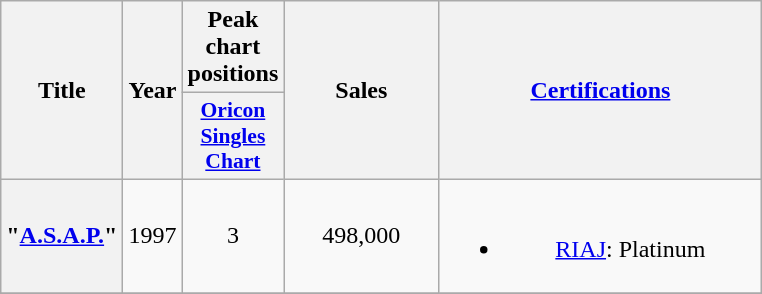<table class="wikitable plainrowheaders" style="text-align:center;">
<tr>
<th scope="col" rowspan="2">Title</th>
<th scope="col" rowspan="2" style="width:1em;">Year</th>
<th scope="col" colspan="1">Peak chart positions</th>
<th scope="col" rowspan="2" style="width:6em;">Sales</th>
<th scope="col" rowspan="2" style="width:13em;"><a href='#'>Certifications</a></th>
</tr>
<tr>
<th scope="col" style="width:2.5em;font-size:90%;"><a href='#'>Oricon Singles Chart</a><br></th>
</tr>
<tr>
<th scope="row">"<a href='#'>A.S.A.P.</a>"<br></th>
<td>1997</td>
<td>3</td>
<td>498,000</td>
<td><br><ul><li><a href='#'>RIAJ</a>: Platinum</li></ul></td>
</tr>
<tr>
</tr>
</table>
